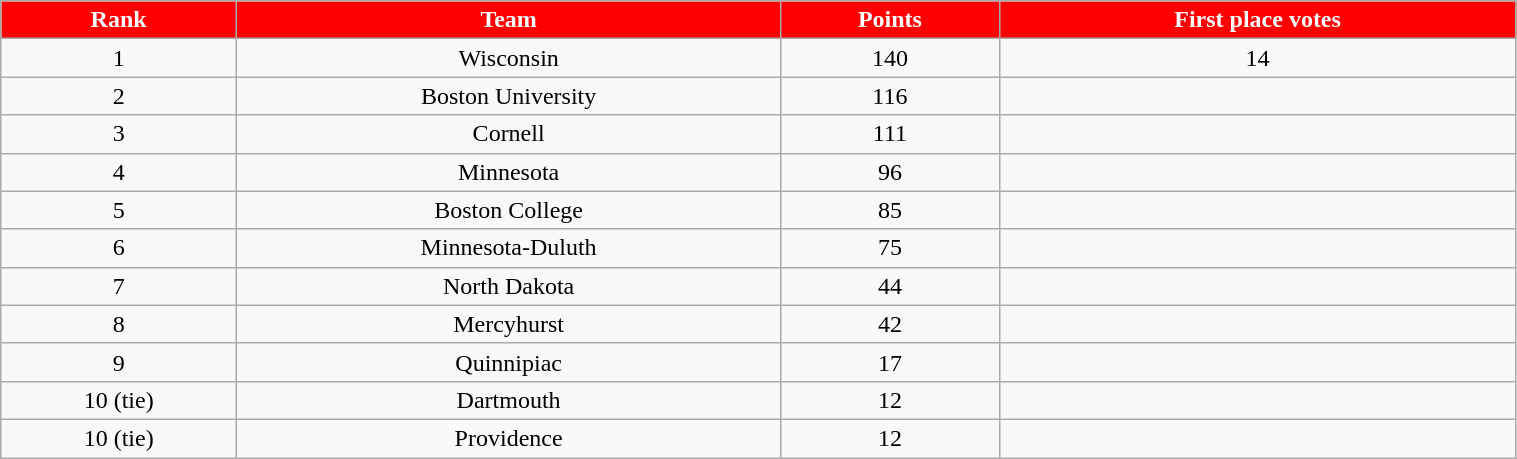<table class="wikitable" style="width:80%;">
<tr style="text-align:center; background:red; color:#fff;">
<td><strong>Rank</strong></td>
<td><strong>Team</strong></td>
<td><strong>Points</strong></td>
<td><strong>First place votes</strong></td>
</tr>
<tr style="text-align:center;" bgcolor="">
<td>1</td>
<td>Wisconsin</td>
<td>140</td>
<td>14</td>
</tr>
<tr style="text-align:center;" bgcolor="">
<td>2</td>
<td>Boston University</td>
<td>116</td>
<td></td>
</tr>
<tr style="text-align:center;" bgcolor="">
<td>3</td>
<td>Cornell</td>
<td>111</td>
<td></td>
</tr>
<tr style="text-align:center;" bgcolor="">
<td>4</td>
<td>Minnesota</td>
<td>96</td>
<td></td>
</tr>
<tr style="text-align:center;" bgcolor="">
<td>5</td>
<td>Boston College</td>
<td>85</td>
<td></td>
</tr>
<tr style="text-align:center;" bgcolor="">
<td>6</td>
<td>Minnesota-Duluth</td>
<td>75</td>
<td></td>
</tr>
<tr style="text-align:center;" bgcolor="">
<td>7</td>
<td>North Dakota</td>
<td>44</td>
<td></td>
</tr>
<tr style="text-align:center;" bgcolor="">
<td>8</td>
<td>Mercyhurst</td>
<td>42</td>
<td></td>
</tr>
<tr style="text-align:center;" bgcolor="">
<td>9</td>
<td>Quinnipiac</td>
<td>17</td>
<td></td>
</tr>
<tr style="text-align:center;" bgcolor="">
<td>10 (tie)</td>
<td>Dartmouth</td>
<td>12</td>
<td></td>
</tr>
<tr style="text-align:center;" bgcolor="">
<td>10 (tie)</td>
<td>Providence</td>
<td>12</td>
<td></td>
</tr>
</table>
